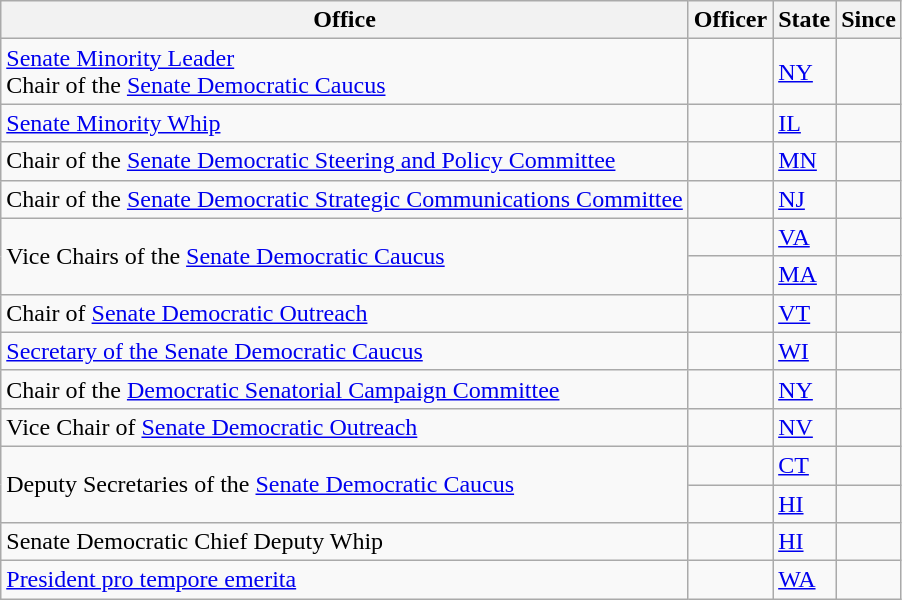<table class="sortable wikitable">
<tr>
<th>Office</th>
<th>Officer</th>
<th>State</th>
<th>Since</th>
</tr>
<tr>
<td><a href='#'>Senate Minority Leader</a><br>Chair of the <a href='#'>Senate Democratic Caucus</a></td>
<td></td>
<td><a href='#'>NY</a></td>
<td><br></td>
</tr>
<tr>
<td><a href='#'>Senate Minority Whip</a></td>
<td></td>
<td><a href='#'>IL</a></td>
<td><br></td>
</tr>
<tr>
<td>Chair of the <a href='#'>Senate Democratic Steering and Policy Committee</a></td>
<td></td>
<td><a href='#'>MN</a></td>
<td></td>
</tr>
<tr>
<td>Chair of the <a href='#'>Senate Democratic Strategic Communications Committee</a></td>
<td></td>
<td><a href='#'>NJ</a></td>
<td></td>
</tr>
<tr>
<td rowspan=2>Vice Chairs of the <a href='#'>Senate Democratic Caucus</a></td>
<td></td>
<td><a href='#'>VA</a></td>
<td></td>
</tr>
<tr>
<td></td>
<td><a href='#'>MA</a></td>
<td></td>
</tr>
<tr>
<td>Chair of <a href='#'>Senate Democratic Outreach</a></td>
<td></td>
<td><a href='#'>VT</a></td>
<td></td>
</tr>
<tr>
<td><a href='#'>Secretary of the Senate Democratic Caucus</a></td>
<td></td>
<td><a href='#'>WI</a></td>
<td></td>
</tr>
<tr>
<td>Chair of the <a href='#'>Democratic Senatorial Campaign Committee</a></td>
<td></td>
<td><a href='#'>NY</a></td>
<td></td>
</tr>
<tr>
<td>Vice Chair of <a href='#'>Senate Democratic Outreach</a></td>
<td></td>
<td><a href='#'>NV</a></td>
<td></td>
</tr>
<tr>
<td rowspan=2>Deputy Secretaries of the <a href='#'>Senate Democratic Caucus</a></td>
<td></td>
<td><a href='#'>CT</a></td>
<td></td>
</tr>
<tr>
<td></td>
<td><a href='#'>HI</a></td>
<td></td>
</tr>
<tr>
<td>Senate Democratic Chief Deputy Whip</td>
<td></td>
<td><a href='#'>HI</a></td>
<td></td>
</tr>
<tr>
<td><a href='#'>President pro tempore emerita</a></td>
<td></td>
<td><a href='#'>WA</a></td>
<td><br></td>
</tr>
</table>
